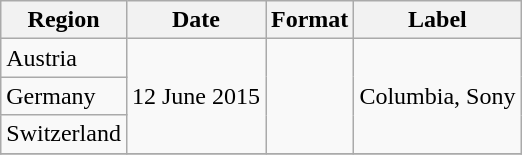<table class="wikitable">
<tr>
<th scope="col">Region</th>
<th scope="col">Date</th>
<th scope="col">Format</th>
<th scope="col">Label</th>
</tr>
<tr>
<td>Austria</td>
<td rowspan="3">12 June 2015</td>
<td rowspan="3"></td>
<td rowspan="3">Columbia, Sony</td>
</tr>
<tr>
<td>Germany</td>
</tr>
<tr>
<td>Switzerland</td>
</tr>
<tr>
</tr>
</table>
